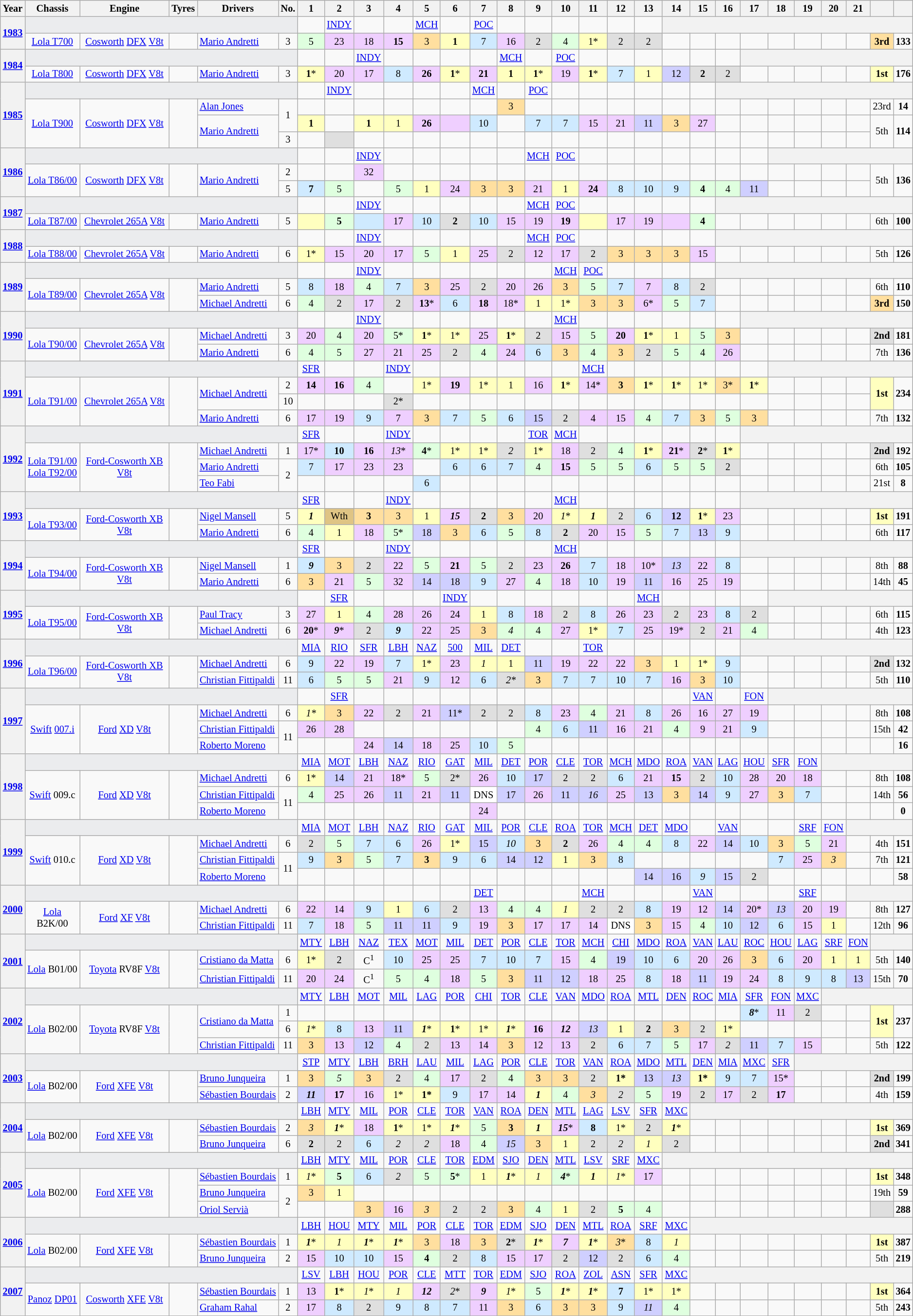<table class="wikitable" style="text-align:center; font-size:85%">
<tr>
<th>Year</th>
<th>Chassis</th>
<th>Engine</th>
<th>Tyres</th>
<th>Drivers</th>
<th>No.</th>
<th>1</th>
<th>2</th>
<th>3</th>
<th>4</th>
<th>5</th>
<th>6</th>
<th>7</th>
<th>8</th>
<th>9</th>
<th>10</th>
<th>11</th>
<th>12</th>
<th>13</th>
<th>14</th>
<th>15</th>
<th>16</th>
<th>17</th>
<th>18</th>
<th>19</th>
<th>20</th>
<th>21</th>
<th></th>
<th></th>
</tr>
<tr>
<th rowspan=2><a href='#'>1983</a></th>
<td colspan=5 style="background:#EBECEE;"></td>
<td></td>
<td><a href='#'>INDY</a></td>
<td></td>
<td></td>
<td><a href='#'>MCH</a></td>
<td></td>
<td><a href='#'>POC</a></td>
<td></td>
<td></td>
<td></td>
<td></td>
<td></td>
<td></td>
<th colspan=10></th>
</tr>
<tr>
<td><a href='#'>Lola T700</a></td>
<td><a href='#'>Cosworth</a> <a href='#'>DFX</a> <a href='#'>V8</a><a href='#'>t</a></td>
<td></td>
<td align="left"> <a href='#'>Mario Andretti</a></td>
<td>3</td>
<td style="background:#DFFFDF;" align=center>5</td>
<td style="background:#EFCFFF;" align=center>23</td>
<td style="background:#EFCFFF;" align=center>18</td>
<td style="background:#EFCFFF;" align=center><strong>15</strong></td>
<td style="background:#FFDF9F;" align=center>3</td>
<td style="background:#FFFFBF;" align=center><strong>1</strong></td>
<td style="background:#CFEAFF;" align=center>7</td>
<td style="background:#EFCFFF;" align=center>16</td>
<td style="background:#DFDFDF;" align=center>2</td>
<td style="background:#DFFFDF;" align=center>4</td>
<td style="background:#FFFFBF;" align=center>1*</td>
<td style="background:#DFDFDF;" align=center>2</td>
<td style="background:#DFDFDF;" align=center>2</td>
<td></td>
<td></td>
<td></td>
<td></td>
<td></td>
<td></td>
<td></td>
<td></td>
<td style="background:#ffdf9f;"><strong>3rd</strong></td>
<td><strong>133</strong></td>
</tr>
<tr>
<th rowspan=2><a href='#'>1984</a></th>
<td colspan=5 style="background:#EBECEE;"></td>
<td></td>
<td></td>
<td><a href='#'>INDY</a></td>
<td></td>
<td></td>
<td></td>
<td></td>
<td><a href='#'>MCH</a></td>
<td></td>
<td><a href='#'>POC</a></td>
<td></td>
<td></td>
<td></td>
<td></td>
<td></td>
<td></td>
<th colspan=7></th>
</tr>
<tr>
<td><a href='#'>Lola T800</a></td>
<td><a href='#'>Cosworth</a> <a href='#'>DFX</a> <a href='#'>V8</a><a href='#'>t</a></td>
<td></td>
<td align="left"> <a href='#'>Mario Andretti</a></td>
<td>3</td>
<td style="background:#ffffbf;"><strong>1</strong>*</td>
<td style="background:#efcfff;">20</td>
<td style="background:#efcfff;">17</td>
<td style="background:#cfeaff;">8</td>
<td style="background:#efcfff;"><strong>26</strong></td>
<td style="background:#ffffbf;"><strong>1</strong>*</td>
<td style="background:#efcfff;"><strong>21</strong></td>
<td style="background:#ffffbf;"><strong>1</strong></td>
<td style="background:#ffffbf;"><strong>1</strong>*</td>
<td style="background:#efcfff;">19</td>
<td style="background:#ffffbf;"><strong>1</strong>*</td>
<td style="background:#cfeaff;">7</td>
<td style="background:#ffffbf;">1</td>
<td style="background:#cfcfff;">12</td>
<td style="background:#dfdfdf;"><strong>2</strong></td>
<td style="background:#dfdfdf;">2</td>
<td></td>
<td></td>
<td></td>
<td></td>
<td></td>
<td style="background:#FFFFBF;"><strong>1st</strong></td>
<td><strong>176</strong></td>
</tr>
<tr>
<th rowspan=4><a href='#'>1985</a></th>
<td colspan=5 style="background:#EBECEE;"></td>
<td></td>
<td><a href='#'>INDY</a></td>
<td></td>
<td></td>
<td></td>
<td></td>
<td><a href='#'>MCH</a></td>
<td></td>
<td><a href='#'>POC</a></td>
<td></td>
<td></td>
<td></td>
<td></td>
<td></td>
<td></td>
<th colspan=8></th>
</tr>
<tr>
<td rowspan=3><a href='#'>Lola T900</a></td>
<td rowspan=3><a href='#'>Cosworth</a> <a href='#'>DFX</a> <a href='#'>V8</a><a href='#'>t</a></td>
<td rowspan=3></td>
<td align="left"> <a href='#'>Alan Jones</a></td>
<td rowspan=2>1</td>
<td></td>
<td></td>
<td></td>
<td></td>
<td></td>
<td></td>
<td></td>
<td style="background:#ffdf9f;">3</td>
<td></td>
<td></td>
<td></td>
<td></td>
<td></td>
<td></td>
<td></td>
<td></td>
<td></td>
<td></td>
<td></td>
<td></td>
<td></td>
<td>23rd</td>
<td><strong>14</strong></td>
</tr>
<tr>
<td rowspan=2 align="left"> <a href='#'>Mario Andretti</a></td>
<td style="background:#ffffbf;"><strong>1</strong></td>
<td></td>
<td style="background:#ffffbf;"><strong>1</strong></td>
<td style="background:#ffffbf;">1</td>
<td style="background:#efcfff;"><strong>26</strong></td>
<td style="background:#efcfff;"></td>
<td style="background:#cfeaff;">10</td>
<td></td>
<td style="background:#cfeaff;">7</td>
<td style="background:#cfeaff;">7</td>
<td style="background:#efcfff;">15</td>
<td style="background:#efcfff;">21</td>
<td style="background:#cfcfff;">11</td>
<td style="background:#ffdf9f;">3</td>
<td style="background:#efcfff;">27</td>
<td></td>
<td></td>
<td></td>
<td></td>
<td></td>
<td></td>
<td rowspan=2>5th</td>
<td rowspan=2><strong>114</strong></td>
</tr>
<tr>
<td>3</td>
<td></td>
<td style="background:#dfdfdf;"></td>
<td></td>
<td></td>
<td></td>
<td></td>
<td></td>
<td></td>
<td></td>
<td></td>
<td></td>
<td></td>
<td></td>
<td></td>
<td></td>
<td></td>
<td></td>
<td></td>
<td></td>
<td></td>
<td></td>
</tr>
<tr>
<th rowspan=3><a href='#'>1986</a></th>
<td colspan=5 style="background:#EBECEE;"></td>
<td></td>
<td></td>
<td><a href='#'>INDY</a></td>
<td></td>
<td></td>
<td></td>
<td></td>
<td></td>
<td><a href='#'>MCH</a></td>
<td><a href='#'>POC</a></td>
<td></td>
<td></td>
<td></td>
<td></td>
<td></td>
<td></td>
<td></td>
<th colspan=6></th>
</tr>
<tr>
<td rowspan=2><a href='#'>Lola T86/00</a></td>
<td rowspan=2><a href='#'>Cosworth</a> <a href='#'>DFX</a> <a href='#'>V8</a><a href='#'>t</a></td>
<td rowspan=2></td>
<td rowspan=2 align="left"> <a href='#'>Mario Andretti</a></td>
<td>2</td>
<td></td>
<td></td>
<td style="background:#efcfff;">32</td>
<td></td>
<td></td>
<td></td>
<td></td>
<td></td>
<td></td>
<td></td>
<td></td>
<td></td>
<td></td>
<td></td>
<td></td>
<td></td>
<td></td>
<td></td>
<td></td>
<td></td>
<td></td>
<td rowspan=2>5th</td>
<td rowspan=2><strong>136</strong></td>
</tr>
<tr>
<td>5</td>
<td style="background:#cfeaff;"><strong>7</strong></td>
<td style="background:#dfffdf;">5</td>
<td></td>
<td style="background:#dfffdf;">5</td>
<td style="background:#ffffbf;">1</td>
<td style="background:#efcfff;">24</td>
<td style="background:#ffdf9f;">3</td>
<td style="background:#ffdf9f;">3</td>
<td style="background:#efcfff;">21</td>
<td style="background:#ffffbf;">1</td>
<td style="background:#efcfff;"><strong>24</strong></td>
<td style="background:#cfeaff;">8</td>
<td style="background:#cfeaff;">10</td>
<td style="background:#cfeaff;">9</td>
<td style="background:#dfffdf;"><strong>4</strong></td>
<td style="background:#dfffdf;">4</td>
<td style="background:#cfcfff;">11</td>
<td></td>
<td></td>
<td></td>
<td></td>
</tr>
<tr>
<th rowspan=2><a href='#'>1987</a></th>
<td colspan=5 style="background:#EBECEE;"></td>
<td></td>
<td></td>
<td><a href='#'>INDY</a></td>
<td></td>
<td></td>
<td></td>
<td></td>
<td></td>
<td><a href='#'>MCH</a></td>
<td><a href='#'>POC</a></td>
<td></td>
<td></td>
<td></td>
<td></td>
<td></td>
<th colspan=8></th>
</tr>
<tr>
<td nowrap><a href='#'>Lola T87/00</a></td>
<td><a href='#'>Chevrolet 265A</a> <a href='#'>V8</a><a href='#'>t</a></td>
<td></td>
<td align="left" nowrap> <a href='#'>Mario Andretti</a></td>
<td>5</td>
<td style="background:#ffffbf;"><strong></strong></td>
<td style="background:#dfffdf;"><strong>5</strong></td>
<td style="background:#cfeaff;"><strong></strong></td>
<td style="background:#efcfff;">17</td>
<td style="background:#cfeaff;">10</td>
<td style="background:#dfdfdf;"><strong>2</strong></td>
<td style="background:#cfeaff;">10</td>
<td style="background:#efcfff;">15</td>
<td style="background:#efcfff;">19</td>
<td style="background:#efcfff;"><strong>19</strong></td>
<td style="background:#ffffbf;"><strong></strong></td>
<td style="background:#efcfff;">17</td>
<td style="background:#efcfff;">19</td>
<td style="background:#efcfff;"><strong></strong></td>
<td style="background:#dfffdf;"><strong>4</strong></td>
<td></td>
<td></td>
<td></td>
<td></td>
<td></td>
<td></td>
<td>6th</td>
<td><strong>100</strong></td>
</tr>
<tr>
<th rowspan=2><a href='#'>1988</a></th>
<td colspan=5 style="background:#EBECEE;"></td>
<td></td>
<td></td>
<td><a href='#'>INDY</a></td>
<td></td>
<td></td>
<td></td>
<td></td>
<td></td>
<td><a href='#'>MCH</a></td>
<td><a href='#'>POC</a></td>
<td></td>
<td></td>
<td></td>
<td></td>
<td></td>
<th colspan=8></th>
</tr>
<tr>
<td><a href='#'>Lola T88/00</a></td>
<td nowrap><a href='#'>Chevrolet 265A</a> <a href='#'>V8</a><a href='#'>t</a></td>
<td></td>
<td align="left"> <a href='#'>Mario Andretti</a></td>
<td>6</td>
<td style="background:#FFFFBF;">1*</td>
<td style="background:#EFCFFF;">15</td>
<td style="background:#EFCFFF;">20</td>
<td style="background:#EFCFFF;">17</td>
<td style="background:#DFFFDF;">5</td>
<td style="background:#FFFFBF;">1</td>
<td style="background:#EFCFFF;">25</td>
<td style="background:#DFDFDF;">2</td>
<td style="background:#EFCFFF;">12</td>
<td style="background:#EFCFFF;">17</td>
<td style="background:#DFDFDF;">2</td>
<td style="background:#FFDF9F;">3</td>
<td style="background:#FFDF9F;">3</td>
<td style="background:#FFDF9F;">3</td>
<td style="background:#EFCFFF;">15</td>
<td></td>
<td></td>
<td></td>
<td></td>
<td></td>
<td></td>
<td>5th</td>
<td><strong>126</strong></td>
</tr>
<tr>
<th rowspan=3><a href='#'>1989</a></th>
<td colspan=5 style="background:#EBECEE;"></td>
<td></td>
<td></td>
<td><a href='#'>INDY</a></td>
<td></td>
<td></td>
<td></td>
<td></td>
<td></td>
<td></td>
<td><a href='#'>MCH</a></td>
<td><a href='#'>POC</a></td>
<td></td>
<td></td>
<td></td>
<td></td>
<th colspan=8></th>
</tr>
<tr>
<td rowspan=2><a href='#'>Lola T89/00</a></td>
<td rowspan=2><a href='#'>Chevrolet 265A</a> <a href='#'>V8</a><a href='#'>t</a></td>
<td rowspan=2></td>
<td align="left"> <a href='#'>Mario Andretti</a></td>
<td>5</td>
<td style="background:#CFEAFF;">8</td>
<td style="background:#EFCFFF;">18</td>
<td style="background:#DFFFDF;">4</td>
<td style="background:#CFEAFF;">7</td>
<td style="background:#FFDF9F;">3</td>
<td style="background:#EFCFFF;">25</td>
<td style="background:#DFDFDF;">2</td>
<td style="background:#EFCFFF;">20</td>
<td style="background:#EFCFFF;">26</td>
<td style="background:#FFDF9F;">3</td>
<td style="background:#DFFFDF;">5</td>
<td style="background:#CFEAFF;">7</td>
<td style="background:#EFCFFF;">7</td>
<td style="background:#CFEAFF;">8</td>
<td style="background:#DFDFDF;">2</td>
<td></td>
<td></td>
<td></td>
<td></td>
<td></td>
<td></td>
<td>6th</td>
<td><strong>110</strong></td>
</tr>
<tr>
<td align="left"> <a href='#'>Michael Andretti</a></td>
<td>6</td>
<td style="background:#DFFFDF;">4</td>
<td style="background:#DFDFDF;">2</td>
<td style="background:#EFCFFF;">17</td>
<td style="background:#DFDFDF;">2</td>
<td style="background:#EFCFFF;"><strong>13</strong>*</td>
<td style="background:#CFEAFF;">6</td>
<td style="background:#EFCFFF;"><strong>18</strong></td>
<td style="background:#EFCFFF;">18*</td>
<td style="background:#FFFFBF;">1</td>
<td style="background:#FFFFBF;">1*</td>
<td style="background:#FFDF9F;">3</td>
<td style="background:#FFDF9F;">3</td>
<td style="background:#EFCFFF;">6*</td>
<td style="background:#DFFFDF;">5</td>
<td style="background:#CFEAFF;">7</td>
<td></td>
<td></td>
<td></td>
<td></td>
<td></td>
<td></td>
<td style="background:#ffdf9f;"><strong>3rd</strong></td>
<td><strong>150</strong></td>
</tr>
<tr>
<th rowspan=3><a href='#'>1990</a></th>
<td colspan=5 style="background:#EBECEE;"></td>
<td></td>
<td></td>
<td><a href='#'>INDY</a></td>
<td></td>
<td></td>
<td></td>
<td></td>
<td></td>
<td></td>
<td><a href='#'>MCH</a></td>
<td></td>
<td></td>
<td></td>
<td></td>
<td></td>
<td></td>
<th colspan=7></th>
</tr>
<tr>
<td rowspan=2><a href='#'>Lola T90/00</a></td>
<td rowspan=2><a href='#'>Chevrolet 265A</a> <a href='#'>V8</a><a href='#'>t</a></td>
<td rowspan=2></td>
<td align="left"> <a href='#'>Michael Andretti</a></td>
<td>3</td>
<td style="background:#efcfff;">20</td>
<td style="background:#dfffdf;">4</td>
<td style="background:#efcfff;">20</td>
<td style="background:#dfffdf;">5*</td>
<td style="background:#ffffbf;"><strong>1</strong>*</td>
<td style="background:#ffffbf;">1*</td>
<td style="background:#efcfff;">25</td>
<td style="background:#ffffbf;"><strong>1</strong>*</td>
<td style="background:#dfdfdf;">2</td>
<td style="background:#efcfff;">15</td>
<td style="background:#dfffdf;">5</td>
<td style="background:#efcfff;"><strong>20</strong></td>
<td style="background:#ffffbf;"><strong>1</strong>*</td>
<td style="background:#ffffbf;">1</td>
<td style="background:#dfffdf;">5</td>
<td style="background:#ffdf9f;">3</td>
<td></td>
<td></td>
<td></td>
<td></td>
<td></td>
<td style="background:#DFDFDF;"><strong>2nd</strong></td>
<td><strong>181</strong></td>
</tr>
<tr>
<td align="left"> <a href='#'>Mario Andretti</a></td>
<td>6</td>
<td style="background:#dfffdf;">4</td>
<td style="background:#dfffdf;">5</td>
<td style="background:#efcfff;">27</td>
<td style="background:#efcfff;">21</td>
<td style="background:#efcfff;">25</td>
<td style="background:#dfdfdf;">2</td>
<td style="background:#dfffdf;">4</td>
<td style="background:#efcfff;">24</td>
<td style="background:#CFEAFF;">6</td>
<td style="background:#ffdf9f;">3</td>
<td style="background:#dfffdf;">4</td>
<td style="background:#ffdf9f;">3</td>
<td style="background:#dfdfdf;">2</td>
<td style="background:#dfffdf;">5</td>
<td style="background:#dfffdf;">4</td>
<td style="background:#efcfff;">26</td>
<td></td>
<td></td>
<td></td>
<td></td>
<td></td>
<td>7th</td>
<td><strong>136</strong></td>
</tr>
<tr>
<th rowspan=4><a href='#'>1991</a></th>
<td colspan=5 style="background:#EBECEE;"></td>
<td><a href='#'>SFR</a></td>
<td></td>
<td></td>
<td><a href='#'>INDY</a></td>
<td></td>
<td></td>
<td></td>
<td></td>
<td></td>
<td></td>
<td><a href='#'>MCH</a></td>
<td></td>
<td></td>
<td></td>
<td></td>
<td></td>
<td></td>
<th colspan=6></th>
</tr>
<tr>
<td rowspan=3><a href='#'>Lola T91/00</a></td>
<td rowspan=3><a href='#'>Chevrolet 265A</a> <a href='#'>V8</a><a href='#'>t</a></td>
<td rowspan=3></td>
<td rowspan=2 align="left"> <a href='#'>Michael Andretti</a></td>
<td>2</td>
<td style="background:#EFCFFF;"><strong>14</strong></td>
<td style="background:#EFCFFF;"><strong>16</strong></td>
<td style="background:#DFFFDF;">4</td>
<td></td>
<td style="background:#FFFFBF;">1*</td>
<td style="background:#EFCFFF;"><strong>19</strong></td>
<td style="background:#FFFFBF;">1*</td>
<td style="background:#FFFFBF;">1</td>
<td style="background:#EFCFFF;">16</td>
<td style="background:#FFFFBF;"><strong>1</strong>*</td>
<td style="background:#EFCFFF;">14*</td>
<td style="background:#FFDF9F;"><strong>3</strong></td>
<td style="background:#FFFFBF;"><strong>1</strong>*</td>
<td style="background:#FFFFBF;"><strong>1</strong>*</td>
<td style="background:#FFFFBF;">1*</td>
<td style="background:#FFDF9F;">3*</td>
<td style="background:#FFFFBF;"><strong>1</strong>*</td>
<td></td>
<td></td>
<td></td>
<td></td>
<td rowspan=2 style="background:#FFFFBF;"><strong>1st</strong></td>
<td rowspan=2><strong>234</strong></td>
</tr>
<tr>
<td>10</td>
<td></td>
<td></td>
<td></td>
<td style="background:#DFDFDF;">2*</td>
<td></td>
<td></td>
<td></td>
<td></td>
<td></td>
<td></td>
<td></td>
<td></td>
<td></td>
<td></td>
<td></td>
<td></td>
<td></td>
<td></td>
<td></td>
<td></td>
<td></td>
</tr>
<tr>
<td align="left"> <a href='#'>Mario Andretti</a></td>
<td>6</td>
<td style="background:#EFCFFF;">17</td>
<td style="background:#EFCFFF;">19</td>
<td style="background:#CFEAFF;">9</td>
<td style="background:#EFCFFF;">7</td>
<td style="background:#FFDF9F;">3</td>
<td style="background:#CFEAFF;">7</td>
<td style="background:#DFFFDF;">5</td>
<td style="background:#CFEAFF;">6</td>
<td style="background:#CFCFFF;">15</td>
<td style="background:#DFDFDF;">2</td>
<td style="background:#EFCFFF;">4</td>
<td style="background:#EFCFFF;">15</td>
<td style="background:#DFFFDF;">4</td>
<td style="background:#CFEAFF;">7</td>
<td style="background:#FFDF9F;">3</td>
<td style="background:#DFFFDF;">5</td>
<td style="background:#FFDF9F;">3</td>
<td></td>
<td></td>
<td></td>
<td></td>
<td>7th</td>
<td><strong>132</strong></td>
</tr>
<tr>
<th rowspan=4><a href='#'>1992</a></th>
<td colspan=5 style="background:#EBECEE;"></td>
<td><a href='#'>SFR</a></td>
<td></td>
<td></td>
<td><a href='#'>INDY</a></td>
<td></td>
<td></td>
<td></td>
<td></td>
<td><a href='#'>TOR</a></td>
<td><a href='#'>MCH</a></td>
<td></td>
<td></td>
<td></td>
<td></td>
<td></td>
<td></td>
<th colspan=7></th>
</tr>
<tr>
<td rowspan=3><a href='#'>Lola T91/00</a><br><a href='#'>Lola T92/00</a></td>
<td rowspan=3><a href='#'>Ford-Cosworth XB</a> <a href='#'>V8</a><a href='#'>t</a></td>
<td rowspan=3></td>
<td align="left"> <a href='#'>Michael Andretti</a></td>
<td>1</td>
<td style="background:#efcfff;">17*</td>
<td style="background:#CFEAFF;"><strong>10</strong></td>
<td style="background:#efcfff;"><strong>16</strong></td>
<td style="background:#efcfff;"><em>13</em>*</td>
<td style="background:#dfffdf;"><strong>4</strong>*</td>
<td style="background:#ffffbf;">1*</td>
<td style="background:#ffffbf;">1*</td>
<td style="background:#dfdfdf;"><em>2</em></td>
<td style="background:#ffffbf;">1*</td>
<td style="background:#efcfff;">18</td>
<td style="background:#dfdfdf;">2</td>
<td style="background:#dfffdf;">4</td>
<td style="background:#ffffbf;"><strong>1</strong>*</td>
<td style="background:#efcfff;"><strong>21</strong>*</td>
<td style="background:#dfdfdf;"><strong>2</strong>*</td>
<td style="background:#ffffbf;"><strong>1</strong>*</td>
<td></td>
<td></td>
<td></td>
<td></td>
<td></td>
<td style="background:#DFDFDF;"><strong>2nd</strong></td>
<td><strong>192</strong></td>
</tr>
<tr>
<td align="left"> <a href='#'>Mario Andretti</a></td>
<td rowspan=2>2</td>
<td style="background:#CFEAFF;">7</td>
<td style="background:#efcfff;">17</td>
<td style="background:#efcfff;">23</td>
<td style="background:#efcfff;">23</td>
<td></td>
<td style="background:#CFEAFF;">6</td>
<td style="background:#CFEAFF;">6</td>
<td style="background:#CFEAFF;">7</td>
<td style="background:#dfffdf;">4</td>
<td style="background:#efcfff;"><strong>15</strong></td>
<td style="background:#dfffdf;">5</td>
<td style="background:#dfffdf;">5</td>
<td style="background:#CFEAFF;">6</td>
<td style="background:#dfffdf;">5</td>
<td style="background:#dfffdf;">5</td>
<td style="background:#dfdfdf;">2</td>
<td></td>
<td></td>
<td></td>
<td></td>
<td></td>
<td>6th</td>
<td><strong>105</strong></td>
</tr>
<tr>
<td align="left"> <a href='#'>Teo Fabi</a></td>
<td></td>
<td></td>
<td></td>
<td></td>
<td style="background:#CFEAFF;">6</td>
<td></td>
<td></td>
<td></td>
<td></td>
<td></td>
<td></td>
<td></td>
<td></td>
<td></td>
<td></td>
<td></td>
<td></td>
<td></td>
<td></td>
<td></td>
<td></td>
<td>21st</td>
<td><strong>8</strong></td>
</tr>
<tr>
<th rowspan=3><a href='#'>1993</a></th>
<td colspan=5 style="background:#EBECEE;"></td>
<td><a href='#'>SFR</a></td>
<td></td>
<td></td>
<td><a href='#'>INDY</a></td>
<td></td>
<td></td>
<td></td>
<td></td>
<td></td>
<td><a href='#'>MCH</a></td>
<td></td>
<td></td>
<td></td>
<td></td>
<td></td>
<td></td>
<th colspan=7></th>
</tr>
<tr>
<td rowspan=2><a href='#'>Lola T93/00</a></td>
<td rowspan=2><a href='#'>Ford-Cosworth XB</a> <a href='#'>V8</a><a href='#'>t</a></td>
<td rowspan=2></td>
<td align="left"> <a href='#'>Nigel Mansell</a></td>
<td>5</td>
<td style="background:#ffffbf;"><strong><em>1</em></strong></td>
<td style="background:#DFC484;">Wth</td>
<td style="background:#ffdf9f;"><strong>3</strong></td>
<td style="background:#ffdf9f;">3</td>
<td style="background:#ffffbf;">1</td>
<td style="background:#efcfff;"><strong><em>15</em></strong></td>
<td style="background:#dfdfdf;"><strong>2</strong></td>
<td style="background:#ffdf9f;">3</td>
<td style="background:#efcfff;">20</td>
<td style="background:#ffffbf;"><em>1</em>*</td>
<td style="background:#ffffbf;"><strong><em>1</em></strong></td>
<td style="background:#dfdfdf;">2</td>
<td style="background:#CFEAFF;">6</td>
<td style="background:#cfcfff;"><strong>12</strong></td>
<td style="background:#ffffbf;"><strong>1</strong>*</td>
<td style="background:#efcfff;">23</td>
<td></td>
<td></td>
<td></td>
<td></td>
<td></td>
<td style="background:#FFFFBF;"><strong>1st</strong></td>
<td><strong>191</strong></td>
</tr>
<tr>
<td align="left"> <a href='#'>Mario Andretti</a></td>
<td>6</td>
<td style="background:#dfffdf;">4</td>
<td style="background:#ffffbf;">1</td>
<td style="background:#efcfff;">18</td>
<td style="background:#dfffdf;">5*</td>
<td style="background:#cfcfff;">18</td>
<td style="background:#ffdf9f;">3</td>
<td style="background:#CFEAFF;">6</td>
<td style="background:#dfffdf;">5</td>
<td style="background:#CFEAFF;">8</td>
<td style="background:#dfdfdf;"><strong>2</strong></td>
<td style="background:#efcfff;">20</td>
<td style="background:#efcfff;">15</td>
<td style="background:#dfffdf;">5</td>
<td style="background:#CFEAFF;">7</td>
<td style="background:#cfcfff;">13</td>
<td style="background:#CFEAFF;">9</td>
<td></td>
<td></td>
<td></td>
<td></td>
<td></td>
<td>6th</td>
<td><strong>117</strong></td>
</tr>
<tr>
<th rowspan=3><a href='#'>1994</a></th>
<td colspan=5 style="background:#EBECEE;"></td>
<td><a href='#'>SFR</a></td>
<td></td>
<td></td>
<td><a href='#'>INDY</a></td>
<td></td>
<td></td>
<td></td>
<td></td>
<td></td>
<td><a href='#'>MCH</a></td>
<td></td>
<td></td>
<td></td>
<td></td>
<td></td>
<td></td>
<th colspan=7></th>
</tr>
<tr>
<td rowspan=2><a href='#'>Lola T94/00</a></td>
<td rowspan=2><a href='#'>Ford-Cosworth XB</a> <a href='#'>V8</a><a href='#'>t</a></td>
<td rowspan=2></td>
<td align="left"> <a href='#'>Nigel Mansell</a></td>
<td>1</td>
<td style="background:#CFEAFF;"><strong><em>9</em></strong></td>
<td style="background:#ffdf9f;">3</td>
<td style="background:#dfdfdf;">2</td>
<td style="background:#efcfff;">22</td>
<td style="background:#dfffdf;">5</td>
<td style="background:#efcfff;"><strong>21</strong></td>
<td style="background:#dfffdf;">5</td>
<td style="background:#dfdfdf;">2</td>
<td style="background:#efcfff;">23</td>
<td style="background:#efcfff;"><strong>26</strong></td>
<td style="background:#CFEAFF;">7</td>
<td style="background:#efcfff;">18</td>
<td style="background:#efcfff;">10*</td>
<td style="background:#cfcfff;"><em>13</em></td>
<td style="background:#efcfff;">22</td>
<td style="background:#CFEAFF;">8</td>
<td></td>
<td></td>
<td></td>
<td></td>
<td></td>
<td>8th</td>
<td><strong>88</strong></td>
</tr>
<tr>
<td align="left"> <a href='#'>Mario Andretti</a></td>
<td>6</td>
<td style="background:#ffdf9f;">3</td>
<td style="background:#efcfff;">21</td>
<td style="background:#dfffdf;">5</td>
<td style="background:#efcfff;">32</td>
<td style="background:#cfcfff;">14</td>
<td style="background:#cfcfff;">18</td>
<td style="background:#CFEAFF;">9</td>
<td style="background:#efcfff;">27</td>
<td style="background:#dfffdf;">4</td>
<td style="background:#efcfff;">18</td>
<td style="background:#CFEAFF;">10</td>
<td style="background:#efcfff;">19</td>
<td style="background:#cfcfff;">11</td>
<td style="background:#efcfff;">16</td>
<td style="background:#efcfff;">25</td>
<td style="background:#efcfff;">19</td>
<td></td>
<td></td>
<td></td>
<td></td>
<td></td>
<td>14th</td>
<td><strong>45</strong></td>
</tr>
<tr>
<th rowspan=3><a href='#'>1995</a></th>
<td colspan=5 style="background:#EBECEE;"></td>
<td></td>
<td><a href='#'>SFR</a></td>
<td></td>
<td></td>
<td></td>
<td><a href='#'>INDY</a></td>
<td></td>
<td></td>
<td></td>
<td></td>
<td></td>
<td></td>
<td><a href='#'>MCH</a></td>
<td></td>
<td></td>
<td></td>
<td></td>
<th colspan=6></th>
</tr>
<tr>
<td rowspan=2><a href='#'>Lola T95/00</a></td>
<td rowspan=2><a href='#'>Ford-Cosworth XB</a> <a href='#'>V8</a><a href='#'>t</a></td>
<td rowspan=2></td>
<td align="left"> <a href='#'>Paul Tracy</a></td>
<td>3</td>
<td style="background:#EFCFFF;">27</td>
<td style="background:#ffffbf;">1</td>
<td style="background:#dfffdf;">4</td>
<td style="background:#EFCFFF;">28</td>
<td style="background:#EFCFFF;">26</td>
<td style="background:#EFCFFF;">24</td>
<td style="background:#ffffbf;">1</td>
<td style="background:#CFEAFF;">8</td>
<td style="background:#EFCFFF;">18</td>
<td style="background:#dfdfdf;">2</td>
<td style="background:#CFEAFF;">8</td>
<td style="background:#EFCFFF;">26</td>
<td style="background:#EFCFFF;">23</td>
<td style="background:#dfdfdf;">2</td>
<td style="background:#EFCFFF;">23</td>
<td style="background:#CFEAFF;">8</td>
<td style="background:#dfdfdf;">2</td>
<td></td>
<td></td>
<td></td>
<td></td>
<td>6th</td>
<td><strong>115</strong></td>
</tr>
<tr>
<td align="left"> <a href='#'>Michael Andretti</a></td>
<td>6</td>
<td style="background:#EFCFFF;"><strong>20</strong>*</td>
<td style="background:#EFCFFF;"><strong><em>9</em></strong>*</td>
<td style="background:#dfdfdf;">2</td>
<td style="background:#CFEAFF;"><strong><em>9</em></strong></td>
<td style="background:#EFCFFF;">22</td>
<td style="background:#EFCFFF;">25</td>
<td style="background:#ffdf9f;">3</td>
<td style="background:#dfffdf;"><em>4</em></td>
<td style="background:#dfffdf;">4</td>
<td style="background:#EFCFFF;">27</td>
<td style="background:#ffffbf;">1*</td>
<td style="background:#CFEAFF;">7</td>
<td style="background:#EFCFFF;">25</td>
<td style="background:#EFCFFF;">19*</td>
<td style="background:#dfdfdf;">2</td>
<td style="background:#EFCFFF;">21</td>
<td style="background:#dfffdf;">4</td>
<td></td>
<td></td>
<td></td>
<td></td>
<td>4th</td>
<td><strong>123</strong></td>
</tr>
<tr>
<th rowspan=3><a href='#'>1996</a></th>
<td colspan=5 style="background:#EBECEE;"></td>
<td><a href='#'>MIA</a></td>
<td><a href='#'>RIO</a></td>
<td><a href='#'>SFR</a></td>
<td><a href='#'>LBH</a></td>
<td><a href='#'>NAZ</a></td>
<td><a href='#'>500</a></td>
<td><a href='#'>MIL</a></td>
<td><a href='#'>DET</a></td>
<td></td>
<td></td>
<td><a href='#'>TOR</a></td>
<td></td>
<td></td>
<td></td>
<td></td>
<td></td>
<th colspan=7></th>
</tr>
<tr>
<td rowspan=2><a href='#'>Lola T96/00</a></td>
<td rowspan=2><a href='#'>Ford-Cosworth XB</a> <a href='#'>V8</a><a href='#'>t</a></td>
<td rowspan=2></td>
<td align="left"> <a href='#'>Michael Andretti</a></td>
<td>6</td>
<td style="background:#CFEAFF;">9</td>
<td style="background:#efcfff;">22</td>
<td style="background:#efcfff;">19</td>
<td style="background:#CFEAFF;">7</td>
<td style="background:#ffffbf;">1*</td>
<td style="background:#efcfff;">23</td>
<td style="background:#ffffbf;"><em>1</em></td>
<td style="background:#ffffbf;">1</td>
<td style="background:#cfcfff;">11</td>
<td style="background:#efcfff;">19</td>
<td style="background:#efcfff;">22</td>
<td style="background:#efcfff;">22</td>
<td style="background:#ffdf9f;">3</td>
<td style="background:#ffffbf;">1</td>
<td style="background:#ffffbf;">1*</td>
<td style="background:#CFEAFF;">9</td>
<td></td>
<td></td>
<td></td>
<td></td>
<td></td>
<td style="background:#DFDFDF;"><strong>2nd</strong></td>
<td><strong>132</strong></td>
</tr>
<tr>
<td align="left"> <a href='#'>Christian Fittipaldi</a></td>
<td>11</td>
<td style="background:#CFEAFF;">6</td>
<td style="background:#dfffdf;">5</td>
<td style="background:#dfffdf;">5</td>
<td style="background:#efcfff;">21</td>
<td style="background:#CFEAFF;">9</td>
<td style="background:#efcfff;">12</td>
<td style="background:#CFEAFF;">6</td>
<td style="background:#DFDFDF;"><em>2*</em></td>
<td style="background:#ffdf9f;">3</td>
<td style="background:#CFEAFF;">7</td>
<td style="background:#CFEAFF;">7</td>
<td style="background:#CFEAFF;">10</td>
<td style="background:#CFEAFF;">7</td>
<td style="background:#efcfff;">16</td>
<td style="background:#ffdf9f;">3</td>
<td style="background:#CFEAFF;">10</td>
<td></td>
<td></td>
<td></td>
<td></td>
<td></td>
<td>5th</td>
<td><strong>110</strong></td>
</tr>
<tr>
<th rowspan=4><a href='#'>1997</a></th>
<td colspan=5 style="background:#EBECEE;"></td>
<td></td>
<td><a href='#'>SFR</a></td>
<td></td>
<td></td>
<td></td>
<td></td>
<td></td>
<td></td>
<td></td>
<td></td>
<td></td>
<td></td>
<td></td>
<td></td>
<td><a href='#'>VAN</a></td>
<td></td>
<td><a href='#'>FON</a></td>
<th colspan=6></th>
</tr>
<tr>
<td rowspan=3><a href='#'>Swift</a> <a href='#'>007.i</a></td>
<td rowspan=3><a href='#'>Ford</a> <a href='#'>XD</a> <a href='#'>V8</a><a href='#'>t</a></td>
<td rowspan=3></td>
<td align="left"> <a href='#'>Michael Andretti</a></td>
<td>6</td>
<td style="background:#ffffbf;"><em>1*</em></td>
<td style="background:#FFDF9F;">3</td>
<td style="background:#EFCFFF;">22</td>
<td style="background:#DFDFDF;">2</td>
<td style="background:#EFCFFF;">21</td>
<td style="background:#CFCFFF;">11*</td>
<td style="background:#DFDFDF;">2</td>
<td style="background:#DFDFDF;">2</td>
<td style="background:#CFEAFF;">8</td>
<td style="background:#EFCFFF;">23</td>
<td style="background:#dfffdf;">4</td>
<td style="background:#EFCFFF;">21</td>
<td style="background:#CFEAFF;">8</td>
<td style="background:#EFCFFF;">26</td>
<td style="background:#EFCFFF;">16</td>
<td style="background:#EFCFFF;">27</td>
<td style="background:#EFCFFF;">19</td>
<td></td>
<td></td>
<td></td>
<td></td>
<td>8th</td>
<td><strong>108</strong></td>
</tr>
<tr>
<td align="left"> <a href='#'>Christian Fittipaldi</a></td>
<td rowspan=2>11</td>
<td style="background:#EFCFFF;">26</td>
<td style="background:#EFCFFF;">28</td>
<td></td>
<td></td>
<td></td>
<td></td>
<td></td>
<td></td>
<td style="background:#DFFFDF;">4</td>
<td style="background:#CFEAFF;">6</td>
<td style="background:#CFCFFF;">11</td>
<td style="background:#EFCFFF;">16</td>
<td style="background:#EFCFFF;">21</td>
<td style="background:#DFFFDF;">4</td>
<td style="background:#EFCFFF;">9</td>
<td style="background:#EFCFFF;">21</td>
<td style="background:#CFEAFF;">9</td>
<td></td>
<td></td>
<td></td>
<td></td>
<td>15th</td>
<td><strong>42</strong></td>
</tr>
<tr>
<td align="left"> <a href='#'>Roberto Moreno</a></td>
<td></td>
<td></td>
<td style="background:#EFCFFF;">24</td>
<td style="background:#CFCFFF;">14</td>
<td style="background:#EFCFFF;">18</td>
<td style="background:#EFCFFF;">25</td>
<td style="background:#CFEAFF;">10</td>
<td style="background:#DFFFDF;">5</td>
<td></td>
<td></td>
<td></td>
<td></td>
<td></td>
<td></td>
<td></td>
<td></td>
<td></td>
<td></td>
<td></td>
<td></td>
<td></td>
<td></td>
<td><strong>16</strong></td>
</tr>
<tr>
<th rowspan=4><a href='#'>1998</a></th>
<td colspan=5 style="background:#EBECEE;"></td>
<td><a href='#'>MIA</a></td>
<td><a href='#'>MOT</a></td>
<td><a href='#'>LBH</a></td>
<td><a href='#'>NAZ</a></td>
<td><a href='#'>RIO</a></td>
<td><a href='#'>GAT</a></td>
<td><a href='#'>MIL</a></td>
<td><a href='#'>DET</a></td>
<td><a href='#'>POR</a></td>
<td><a href='#'>CLE</a></td>
<td><a href='#'>TOR</a></td>
<td><a href='#'>MCH</a></td>
<td><a href='#'>MDO</a></td>
<td><a href='#'>ROA</a></td>
<td><a href='#'>VAN</a></td>
<td><a href='#'>LAG</a></td>
<td><a href='#'>HOU</a></td>
<td><a href='#'>SFR</a></td>
<td><a href='#'>FON</a></td>
<th colspan=4></th>
</tr>
<tr>
<td rowspan=3><a href='#'>Swift</a> 009.c</td>
<td rowspan=3><a href='#'>Ford</a> <a href='#'>XD</a> <a href='#'>V8</a><a href='#'>t</a></td>
<td rowspan=3></td>
<td align="left"> <a href='#'>Michael Andretti</a></td>
<td>6</td>
<td style="background:#ffffbf;">1*</td>
<td style="background:#CFCFFF;">14</td>
<td style="background:#EFCFFF;">21</td>
<td style="background:#EFCFFF;">18*</td>
<td style="background:#dfffdf;">5</td>
<td style="background:#DFDFDF;">2*</td>
<td style="background:#EFCFFF;">26</td>
<td style="background:#CFEAFF;">10</td>
<td style="background:#CFCFFF;">17</td>
<td style="background:#DFDFDF;">2</td>
<td style="background:#DFDFDF;">2</td>
<td style="background:#CFEAFF;">6</td>
<td style="background:#EFCFFF;">21</td>
<td style="background:#EFCFFF;"><strong>15</strong></td>
<td style="background:#DFDFDF;">2</td>
<td style="background:#CFEAFF;">10</td>
<td style="background:#EFCFFF;">28</td>
<td style="background:#EFCFFF;">20</td>
<td style="background:#EFCFFF;">18</td>
<td></td>
<td></td>
<td>8th</td>
<td><strong>108</strong></td>
</tr>
<tr>
<td align="left"> <a href='#'>Christian Fittipaldi</a></td>
<td rowspan=2>11</td>
<td style="background:#DFFFDF;">4</td>
<td style="background:#EFCFFF;">25</td>
<td style="background:#EFCFFF;">26</td>
<td style="background:#CFCFFF;">11</td>
<td style="background:#EFCFFF;">21</td>
<td style="background:#CFCFFF;">11</td>
<td style="background:#ffffff;">DNS</td>
<td style="background:#CFCFFF;">17</td>
<td style="background:#EFCFFF;">26</td>
<td style="background:#CFCFFF;">11</td>
<td style="background:#CFCFFF;"><em>16</em></td>
<td style="background:#EFCFFF;">25</td>
<td style="background:#CFCFFF;">13</td>
<td style="background:#ffdf9f;">3</td>
<td style="background:#CFCFFF;">14</td>
<td style="background:#CFEAFF;">9</td>
<td style="background:#EFCFFF;">27</td>
<td style="background:#ffdf9f;">3</td>
<td style="background:#CFEAFF;">7</td>
<td></td>
<td></td>
<td>14th</td>
<td><strong>56</strong></td>
</tr>
<tr>
<td align="left"> <a href='#'>Roberto Moreno</a></td>
<td></td>
<td></td>
<td></td>
<td></td>
<td></td>
<td></td>
<td style="background:#EFCFFF;">24</td>
<td></td>
<td></td>
<td></td>
<td></td>
<td></td>
<td></td>
<td></td>
<td></td>
<td></td>
<td></td>
<td></td>
<td></td>
<td></td>
<td></td>
<td></td>
<td><strong>0</strong></td>
</tr>
<tr>
<th rowspan=4><a href='#'>1999</a></th>
<td colspan=5 style="background:#EBECEE;"></td>
<td><a href='#'>MIA</a></td>
<td><a href='#'>MOT</a></td>
<td><a href='#'>LBH</a></td>
<td><a href='#'>NAZ</a></td>
<td><a href='#'>RIO</a></td>
<td><a href='#'>GAT</a></td>
<td><a href='#'>MIL</a></td>
<td><a href='#'>POR</a></td>
<td><a href='#'>CLE</a></td>
<td><a href='#'>ROA</a></td>
<td><a href='#'>TOR</a></td>
<td><a href='#'>MCH</a></td>
<td><a href='#'>DET</a></td>
<td><a href='#'>MDO</a></td>
<td></td>
<td><a href='#'>VAN</a></td>
<td></td>
<td></td>
<td><a href='#'>SRF</a></td>
<td><a href='#'>FON</a></td>
<th colspan=3></th>
</tr>
<tr>
<td rowspan=3><a href='#'>Swift</a> 010.c</td>
<td rowspan=3><a href='#'>Ford</a> <a href='#'>XD</a> <a href='#'>V8</a><a href='#'>t</a></td>
<td rowspan=3></td>
<td align="left"> <a href='#'>Michael Andretti</a></td>
<td>6</td>
<td style="background:#DFDFDF;">2</td>
<td style="background:#dfffdf;">5</td>
<td style="background:#CFEAFF;">7</td>
<td style="background:#CFEAFF;">6</td>
<td style="background:#EFCFFF;">26</td>
<td style="background:#ffffbf;">1*</td>
<td style="background:#CFCFFF;">15</td>
<td style="background:#CFEAFF;"><em>10</em></td>
<td style="background:#ffdf9f;">3</td>
<td style="background:#DFDFDF;"><strong>2</strong></td>
<td style="background:#EFCFFF;">26</td>
<td style="background:#dfffdf;">4</td>
<td style="background:#dfffdf;">4</td>
<td style="background:#CFEAFF;">8</td>
<td style="background:#EFCFFF;">22</td>
<td style="background:#CFCFFF;">14</td>
<td style="background:#CFEAFF;">10</td>
<td style="background:#ffdf9f;">3</td>
<td style="background:#dfffdf;">5</td>
<td style="background:#EFCFFF;">21</td>
<td></td>
<td>4th</td>
<td><strong>151</strong></td>
</tr>
<tr>
<td align="left"> <a href='#'>Christian Fittipaldi</a></td>
<td rowspan=2>11</td>
<td style="background:#CFEAFF;">9</td>
<td style="background:#ffdf9f;">3</td>
<td style="background:#dfffdf;">5</td>
<td style="background:#CFEAFF;">7</td>
<td style="background:#ffdf9f;"><strong>3</strong></td>
<td style="background:#CFEAFF;">9</td>
<td style="background:#CFEAFF;">6</td>
<td style="background:#CFCFFF;">14</td>
<td style="background:#CFCFFF;">12</td>
<td style="background:#ffffbf;">1</td>
<td style="background:#ffdf9f;">3</td>
<td style="background:#CFEAFF;">8</td>
<td></td>
<td></td>
<td></td>
<td></td>
<td></td>
<td style="background:#CFEAFF;">7</td>
<td style="background:#EFCFFF;">25</td>
<td style="background:#ffdf9f;"><em>3</em></td>
<td></td>
<td>7th</td>
<td><strong>121</strong></td>
</tr>
<tr>
<td align="left"> <a href='#'>Roberto Moreno</a></td>
<td></td>
<td></td>
<td></td>
<td></td>
<td></td>
<td></td>
<td></td>
<td></td>
<td></td>
<td></td>
<td></td>
<td></td>
<td style="background:#CFCFFF;">14</td>
<td style="background:#CFCFFF;">16</td>
<td style="background:#CFEAFF;"><em>9</em></td>
<td style="background:#CFCFFF;">15</td>
<td style="background:#DFDFDF;">2</td>
<td></td>
<td></td>
<td></td>
<td></td>
<td></td>
<td><strong>58</strong></td>
</tr>
<tr>
<th rowspan=3><a href='#'>2000</a></th>
<td colspan=5 style="background:#EBECEE;"></td>
<td></td>
<td></td>
<td></td>
<td></td>
<td></td>
<td></td>
<td><a href='#'>DET</a></td>
<td></td>
<td></td>
<td></td>
<td><a href='#'>MCH</a></td>
<td></td>
<td></td>
<td></td>
<td><a href='#'>VAN</a></td>
<td></td>
<td></td>
<td></td>
<td><a href='#'>SRF</a></td>
<td></td>
<th colspan=3></th>
</tr>
<tr>
<td rowspan=2><a href='#'>Lola</a> B2K/00</td>
<td rowspan=2><a href='#'>Ford</a> <a href='#'>XF</a> <a href='#'>V8</a><a href='#'>t</a></td>
<td rowspan=2></td>
<td align="left"> <a href='#'>Michael Andretti</a></td>
<td>6</td>
<td style="background:#efcfff;">22</td>
<td style="background:#efcfff;">14</td>
<td style="background:#CFEAFF;">9</td>
<td style="background:#ffffbf;">1</td>
<td style="background:#CFEAFF;">6</td>
<td style="background:#dfdfdf;">2</td>
<td style="background:#efcfff;">13</td>
<td style="background:#dfffdf;">4</td>
<td style="background:#dfffdf;">4</td>
<td style="background:#ffffbf;"><em>1</em></td>
<td style="background:#dfdfdf;">2</td>
<td style="background:#dfdfdf;">2</td>
<td style="background:#CFEAFF;">8</td>
<td style="background:#efcfff;">19</td>
<td style="background:#efcfff;">12</td>
<td style="background:#CFCFFF;">14</td>
<td style="background:#efcfff;">20*</td>
<td style="background:#CFCFFF;"><em>13</em></td>
<td style="background:#efcfff;">20</td>
<td style="background:#efcfff;">19</td>
<td></td>
<td>8th</td>
<td><strong>127</strong></td>
</tr>
<tr>
<td align="left"> <a href='#'>Christian Fittipaldi</a></td>
<td>11</td>
<td style="background:#CFEAFF;">7</td>
<td style="background:#efcfff;">18</td>
<td style="background:#dfffdf;">5</td>
<td style="background:#CFCFFF;">11</td>
<td style="background:#CFCFFF;">11</td>
<td style="background:#CFEAFF;">9</td>
<td style="background:#efcfff;">19</td>
<td style="background:#ffdf9f;">3</td>
<td style="background:#efcfff;">17</td>
<td style="background:#efcfff;">17</td>
<td style="background:#efcfff;">14</td>
<td style="background:#ffffff;">DNS</td>
<td style="background:#ffdf9f;">3</td>
<td style="background:#efcfff;">15</td>
<td style="background:#dfffdf;">4</td>
<td style="background:#CFEAFF;">10</td>
<td style="background:#CFCFFF;">12</td>
<td style="background:#CFEAFF;">6</td>
<td style="background:#efcfff;">15</td>
<td style="background:#ffffbf;">1</td>
<td></td>
<td>12th</td>
<td><strong>96</strong></td>
</tr>
<tr>
<th rowspan=3><a href='#'>2001</a></th>
<td colspan=5 style="background:#EBECEE;"></td>
<td><a href='#'>MTY</a></td>
<td><a href='#'>LBH</a></td>
<td><a href='#'>NAZ</a></td>
<td><a href='#'>TEX</a></td>
<td><a href='#'>MOT</a></td>
<td><a href='#'>MIL</a></td>
<td><a href='#'>DET</a></td>
<td><a href='#'>POR</a></td>
<td><a href='#'>CLE</a></td>
<td><a href='#'>TOR</a></td>
<td><a href='#'>MCH</a></td>
<td><a href='#'>CHI</a></td>
<td><a href='#'>MDO</a></td>
<td><a href='#'>ROA</a></td>
<td><a href='#'>VAN</a></td>
<td><a href='#'>LAU</a></td>
<td><a href='#'>ROC</a></td>
<td><a href='#'>HOU</a></td>
<td><a href='#'>LAG</a></td>
<td><a href='#'>SRF</a></td>
<td><a href='#'>FON</a></td>
<th colspan=2></th>
</tr>
<tr>
<td rowspan=2><a href='#'>Lola</a> B01/00</td>
<td rowspan=2 nowrap><a href='#'>Toyota</a> RV8F <a href='#'>V8</a><a href='#'>t</a></td>
<td rowspan=2></td>
<td align="left" nowrap> <a href='#'>Cristiano da Matta</a></td>
<td>6</td>
<td style="background:#ffffbf;">1*</td>
<td style="background:#dfdfdf;">2</td>
<td style-"background:#ffffff">C<sup>1</sup></td>
<td style="background:#CFEAFF;">10</td>
<td style="background:#efcfff;">25</td>
<td style="background:#efcfff;">25</td>
<td style="background:#CFEAFF;">7</td>
<td style="background:#CFEAFF;">10</td>
<td style="background:#CFEAFF;">7</td>
<td style="background:#efcfff;">15</td>
<td style="background:#dfffdf;">4</td>
<td style="background:#CFCFFF;">19</td>
<td style="background:#CFEAFF;">10</td>
<td style="background:#CFEAFF;">6</td>
<td style="background:#efcfff;">20</td>
<td style="background:#efcfff;">26</td>
<td style="background:#ffdf9f;">3</td>
<td style="background:#CFEAFF;">6</td>
<td style="background:#efcfff;">20</td>
<td style="background:#ffffbf;">1</td>
<td style="background:#ffffbf;">1</td>
<td>5th</td>
<td><strong>140</strong></td>
</tr>
<tr>
<td align="left"> <a href='#'>Christian Fittipaldi</a></td>
<td>11</td>
<td style="background:#efcfff;">20</td>
<td style="background:#efcfff;">24</td>
<td style-"background:#ffffff">C<sup>1</sup></td>
<td style="background:#dfffdf;">5</td>
<td style="background:#dfffdf;">4</td>
<td style="background:#efcfff;">18</td>
<td style="background:#dfffdf;">5</td>
<td style="background:#ffdf9f;">3</td>
<td style="background:#CFCFFF;">11</td>
<td style="background:#CFCFFF;">12</td>
<td style="background:#efcfff;">18</td>
<td style="background:#efcfff;">25</td>
<td style="background:#CFEAFF;">8</td>
<td style="background:#efcfff;">18</td>
<td style="background:#CFCFFF;">11</td>
<td style="background:#efcfff;">19</td>
<td style="background:#efcfff;">24</td>
<td style="background:#CFEAFF;">8</td>
<td style="background:#CFEAFF;">9</td>
<td style="background:#CFEAFF;">8</td>
<td style="background:#CFCFFF;">13</td>
<td>15th</td>
<td><strong>70</strong></td>
</tr>
<tr>
<th rowspan=4><a href='#'>2002</a></th>
<td colspan=5 style="background:#EBECEE;"></td>
<td><a href='#'>MTY</a></td>
<td><a href='#'>LBH</a></td>
<td><a href='#'>MOT</a></td>
<td><a href='#'>MIL</a></td>
<td><a href='#'>LAG</a></td>
<td><a href='#'>POR</a></td>
<td><a href='#'>CHI</a></td>
<td><a href='#'>TOR</a></td>
<td><a href='#'>CLE</a></td>
<td><a href='#'>VAN</a></td>
<td><a href='#'>MDO</a></td>
<td><a href='#'>ROA</a></td>
<td><a href='#'>MTL</a></td>
<td><a href='#'>DEN</a></td>
<td><a href='#'>ROC</a></td>
<td><a href='#'>MIA</a></td>
<td><a href='#'>SFR</a></td>
<td><a href='#'>FON</a></td>
<td><a href='#'>MXC</a></td>
<th colspan=4></th>
</tr>
<tr>
<td rowspan=3><a href='#'>Lola</a> B02/00</td>
<td rowspan=3><a href='#'>Toyota</a> RV8F <a href='#'>V8</a><a href='#'>t</a></td>
<td rowspan=3></td>
<td rowspan=2 align="left"> <a href='#'>Cristiano da Matta</a></td>
<td>1</td>
<td></td>
<td></td>
<td></td>
<td></td>
<td></td>
<td></td>
<td></td>
<td></td>
<td></td>
<td></td>
<td></td>
<td></td>
<td></td>
<td></td>
<td></td>
<td></td>
<td style="background:#CFEAFF;" align=center><strong><em>8</em></strong>*</td>
<td style="background:#efcfff;" align=center>11</td>
<td style="background:#dfdfdf;" align=center>2</td>
<td></td>
<td></td>
<td rowspan=2 style="background:#FFFFBF;"><strong>1st</strong></td>
<td rowspan=2><strong>237</strong></td>
</tr>
<tr>
<td>6</td>
<td style="background:#ffffbf;" align=center><em>1</em>*</td>
<td style="background:#CFEAFF;" align=center>8</td>
<td style="background:#efcfff;" align=center>13</td>
<td style="background:#CFCFFF;" align=center>11</td>
<td style="background:#ffffbf;" align=center><strong><em>1</em></strong>*</td>
<td style="background:#ffffbf;" align=center><strong>1</strong>*</td>
<td style="background:#ffffbf;" align=center>1*</td>
<td style="background:#ffffbf;" align=center><strong><em>1</em></strong>*</td>
<td style="background:#efcfff;" align=center><strong>16</strong></td>
<td style="background:#efcfff;" align=center><strong><em>12</em></strong></td>
<td style="background:#CFCFFF;" align=center><em>13</em></td>
<td style="background:#ffffbf;" align=center>1</td>
<td style="background:#dfdfdf;" align=center><strong>2</strong></td>
<td style="background:#ffdf9f;" align=center>3</td>
<td style="background:#dfdfdf;" align=center>2</td>
<td style="background:#ffffbf;" align=center>1*</td>
<td></td>
<td></td>
<td></td>
<td></td>
<td></td>
</tr>
<tr>
<td align="left"> <a href='#'>Christian Fittipaldi</a></td>
<td>11</td>
<td style="background:#ffdf9f;" align=center>3</td>
<td style="background:#efcfff;" align=center>13</td>
<td style="background:#CFCFFF;" align=center>12</td>
<td style="background:#dfffdf;" align=center>4</td>
<td style="background:#dfdfdf;" align=center>2</td>
<td style="background:#efcfff;" align=center>13</td>
<td style="background:#efcfff;" align=center>14</td>
<td style="background:#ffdf9f;" align=center>3</td>
<td style="background:#efcfff;" align=center>12</td>
<td style="background:#efcfff;" align=center>13</td>
<td style="background:#dfdfdf;" align=center>2</td>
<td style="background:#CFEAFF;" align=center>6</td>
<td style="background:#CFEAFF;" align=center>7</td>
<td style="background:#dfffdf;" align=center>5</td>
<td style="background:#efcfff;" align=center>17</td>
<td style="background:#dfdfdf;" align=center><em>2</em></td>
<td style="background:#CFCFFF;" align=center>11</td>
<td style="background:#CFEAFF;" align=center>7</td>
<td style="background:#efcfff;" align=center>15</td>
<td></td>
<td></td>
<td>5th</td>
<td><strong>122</strong></td>
</tr>
<tr>
<th rowspan=3><a href='#'>2003</a></th>
<td colspan=5 style="background:#EBECEE;"></td>
<td><a href='#'>STP</a></td>
<td><a href='#'>MTY</a></td>
<td><a href='#'>LBH</a></td>
<td><a href='#'>BRH</a></td>
<td><a href='#'>LAU</a></td>
<td><a href='#'>MIL</a></td>
<td><a href='#'>LAG</a></td>
<td><a href='#'>POR</a></td>
<td><a href='#'>CLE</a></td>
<td><a href='#'>TOR</a></td>
<td><a href='#'>VAN</a></td>
<td><a href='#'>ROA</a></td>
<td><a href='#'>MDO</a></td>
<td><a href='#'>MTL</a></td>
<td><a href='#'>DEN</a></td>
<td><a href='#'>MIA</a></td>
<td><a href='#'>MXC</a></td>
<td><a href='#'>SFR</a></td>
<th colspan=5></th>
</tr>
<tr>
<td rowspan=2><a href='#'>Lola</a> B02/00</td>
<td rowspan=2><a href='#'>Ford</a> <a href='#'>XFE</a> <a href='#'>V8</a><a href='#'>t</a></td>
<td rowspan=2></td>
<td align="left"> <a href='#'>Bruno Junqueira</a></td>
<td>1</td>
<td style="background:#ffdf9f;" align=center>3</td>
<td style="background:#dfffdf;" align=center><em>5</em></td>
<td style="background:#ffdf9f;" align=center>3</td>
<td style="background:#dfdfdf;" align=center>2</td>
<td style="background:#dfffdf;" align=center>4</td>
<td style="background:#efcfff;" align=center>17</td>
<td style="background:#dfdfdf;" align=center>2</td>
<td style="background:#dfffdf;" align=center>4</td>
<td style="background:#ffdf9f;" align=center>3</td>
<td style="background:#ffdf9f;" align=center>3</td>
<td style="background:#dfdfdf;" align=center>2</td>
<td style="background:#ffffbf;" align=center><strong>1*</strong></td>
<td style="background:#cfcfff;" align=center>13</td>
<td style="background:#cfcfff;" align=center><em>13</em></td>
<td style="background:#ffffbf;" align=center><strong>1*</strong></td>
<td style="background:#CFEAFF;" align=center>9</td>
<td style="background:#CFEAFF;" align=center>7</td>
<td style="background:#efcfff;" align=center>15*</td>
<td></td>
<td></td>
<td></td>
<td style="background:#DFDFDF;"><strong>2nd</strong></td>
<td><strong>199</strong></td>
</tr>
<tr>
<td align="left" nowrap> <a href='#'>Sébastien Bourdais</a></td>
<td>2</td>
<td style="background:#CFCFFF;" align=center><strong><em>11</em></strong></td>
<td style="background:#efcfff;" align=center><strong>17</strong></td>
<td style="background:#efcfff;" align=center>16</td>
<td style="background:#ffffbf;" align=center>1*</td>
<td style="background:#ffffbf;" align=center><strong>1*</strong></td>
<td style="background:#CFEAFF;" align=center>9</td>
<td style="background:#efcfff;" align=center>17</td>
<td style="background:#efcfff;" align=center>14</td>
<td style="background:#ffffbf;" align=center><strong><em>1</em></strong></td>
<td style="background:#dfffdf;" align=center>4</td>
<td style="background:#ffdf9f;" align=center><em>3</em></td>
<td style="background:#dfdfdf;" align=center><em>2</em></td>
<td style="background:#dfffdf;" align=center>5</td>
<td style="background:#efcfff;" align=center>19</td>
<td style="background:#dfdfdf;" align=center>2</td>
<td style="background:#efcfff;" align=center>17</td>
<td style="background:#dfdfdf;" align=center>2</td>
<td style="background:#efcfff;" align=center><strong>17</strong></td>
<td></td>
<td></td>
<td></td>
<td>4th</td>
<td><strong>159</strong></td>
</tr>
<tr>
<th rowspan=3><a href='#'>2004</a></th>
<td colspan=5 style="background:#EBECEE;"></td>
<td><a href='#'>LBH</a></td>
<td><a href='#'>MTY</a></td>
<td><a href='#'>MIL</a></td>
<td><a href='#'>POR</a></td>
<td><a href='#'>CLE</a></td>
<td><a href='#'>TOR</a></td>
<td><a href='#'>VAN</a></td>
<td><a href='#'>ROA</a></td>
<td><a href='#'>DEN</a></td>
<td><a href='#'>MTL</a></td>
<td><a href='#'>LAG</a></td>
<td><a href='#'>LSV</a></td>
<td><a href='#'>SFR</a></td>
<td><a href='#'>MXC</a></td>
<th colspan=9></th>
</tr>
<tr>
<td rowspan=2><a href='#'>Lola</a> B02/00</td>
<td rowspan=2><a href='#'>Ford</a> <a href='#'>XFE</a> <a href='#'>V8</a><a href='#'>t</a></td>
<td rowspan=2></td>
<td align="left"> <a href='#'>Sébastien Bourdais</a></td>
<td>2</td>
<td style="background:#ffdf9f;" align=center><em>3</em></td>
<td style="background:#ffffbf;" align=center><strong><em>1</em></strong>*</td>
<td style="background:#efcfff;" align=center>18</td>
<td style="background:#ffffbf;" align=center><strong>1</strong>*</td>
<td style="background:#ffffbf;" align=center>1*</td>
<td style="background:#ffffbf;" align=center><strong><em>1</em></strong>*</td>
<td style="background:#dfffdf;" align=center>5</td>
<td style="background:#ffdf9f;" align=center><strong>3</strong></td>
<td style="background:#ffffbf;" align=center><strong><em>1</em></strong></td>
<td style="background:#efcfff;" align=center><strong><em>15</em></strong>*</td>
<td style="background:#CFEAFF;" align=center><strong>8</strong></td>
<td style="background:#ffffbf;" align=center>1*</td>
<td style="background:#dfdfdf;" align=center>2</td>
<td style="background:#ffffbf;" align=center><strong><em>1</em></strong>*</td>
<td></td>
<td></td>
<td></td>
<td></td>
<td></td>
<td></td>
<td></td>
<td style="background:#FFFFBF;"><strong>1st</strong></td>
<td><strong>369</strong></td>
</tr>
<tr>
<td align="left"> <a href='#'>Bruno Junqueira</a></td>
<td>6</td>
<td style="background:#dfdfdf;" align=center><strong>2</strong></td>
<td style="background:#dfdfdf;" align=center>2</td>
<td style="background:#CFEAFF;" align=center>6</td>
<td style="background:#dfdfdf;" align=center><em>2</em></td>
<td style="background:#dfdfdf;" align=center><em>2</em></td>
<td style="background:#efcfff;" align=center>18</td>
<td style="background:#dfffdf;" align=center>4</td>
<td style="background:#CFCFFF;" align=center><em>15</em></td>
<td style="background:#ffdf9f;" align=center>3</td>
<td style="background:#ffffbf;" align=center>1</td>
<td style="background:#dfdfdf;" align=center>2</td>
<td style="background:#dfdfdf;" align=center><em>2</em></td>
<td style="background:#ffffbf;" align=center><em>1</em></td>
<td style="background:#dfdfdf;" align=center>2</td>
<td></td>
<td></td>
<td></td>
<td></td>
<td></td>
<td></td>
<td></td>
<td style="background:#DFDFDF;"><strong>2nd</strong></td>
<td><strong>341</strong></td>
</tr>
<tr>
<th rowspan=4><a href='#'>2005</a></th>
<td colspan=5 style="background:#EBECEE;"></td>
<td><a href='#'>LBH</a></td>
<td><a href='#'>MTY</a></td>
<td><a href='#'>MIL</a></td>
<td><a href='#'>POR</a></td>
<td><a href='#'>CLE</a></td>
<td><a href='#'>TOR</a></td>
<td><a href='#'>EDM</a></td>
<td><a href='#'>SJO</a></td>
<td><a href='#'>DEN</a></td>
<td><a href='#'>MTL</a></td>
<td><a href='#'>LSV</a></td>
<td><a href='#'>SRF</a></td>
<td><a href='#'>MXC</a></td>
<th colspan=10></th>
</tr>
<tr>
<td rowspan=3><a href='#'>Lola</a> B02/00</td>
<td rowspan=3><a href='#'>Ford</a> <a href='#'>XFE</a> <a href='#'>V8</a><a href='#'>t</a></td>
<td rowspan=3></td>
<td align="left"> <a href='#'>Sébastien Bourdais</a></td>
<td>1</td>
<td style="background:#ffffbf;" align=center><em>1</em>*</td>
<td style="background:#dfffdf;" align=center><strong>5</strong></td>
<td style="background:#CFEAFF;" align=center>6</td>
<td style="background:#dfdfdf;" align=center><em>2</em></td>
<td style="background:#dfffdf;" align=center>5</td>
<td style="background:#dfffdf;" align=center><strong>5</strong>*</td>
<td style="background:#ffffbf;" align=center>1</td>
<td style="background:#ffffbf;" align=center><strong><em>1</em></strong>*</td>
<td style="background:#ffffbf;" align=center><em>1</em></td>
<td style="background:#dfffdf;" align=center><strong><em>4</em></strong>*</td>
<td style="background:#ffffbf;" align=center><strong><em>1</em></strong></td>
<td style="background:#ffffbf;" align=center><em>1</em>*</td>
<td style="background:#efcfff;" align=center>17</td>
<td></td>
<td></td>
<td></td>
<td></td>
<td></td>
<td></td>
<td></td>
<td></td>
<td style="background:#FFFFBF;"><strong>1st</strong></td>
<td><strong>348</strong></td>
</tr>
<tr>
<td align="left"> <a href='#'>Bruno Junqueira</a></td>
<td rowspan=2>2</td>
<td style="background:#ffdf9f;" align=center>3</td>
<td style="background:#ffffbf;" align=center>1</td>
<td></td>
<td></td>
<td></td>
<td></td>
<td></td>
<td></td>
<td></td>
<td></td>
<td></td>
<td></td>
<td></td>
<td></td>
<td></td>
<td></td>
<td></td>
<td></td>
<td></td>
<td></td>
<td></td>
<td>19th</td>
<td><strong>59</strong></td>
</tr>
<tr>
<td align="left"> <a href='#'>Oriol Servià</a></td>
<td></td>
<td></td>
<td style="background:#ffdf9f;" align=center>3</td>
<td style="background:#efcfff;" align=center>16</td>
<td style="background:#ffdf9f;" align=center><em>3</em></td>
<td style="background:#dfdfdf;" align=center>2</td>
<td style="background:#dfdfdf;" align=center>2</td>
<td style="background:#ffdf9f;" align=center>3</td>
<td style="background:#dfffdf;" align=center>4</td>
<td style="background:#ffffbf;" align=center>1</td>
<td style="background:#dfdfdf;" align=center>2</td>
<td style="background:#dfffdf;" align=center><strong>5</strong></td>
<td style="background:#dfffdf;" align=center>4</td>
<td></td>
<td></td>
<td></td>
<td></td>
<td></td>
<td></td>
<td></td>
<td></td>
<td style="background:#dfdfdf;"><strong></strong></td>
<td><strong>288</strong></td>
</tr>
<tr>
<th rowspan=3><a href='#'>2006</a></th>
<td colspan=5 style="background:#EBECEE;"></td>
<td><a href='#'>LBH</a></td>
<td><a href='#'>HOU</a></td>
<td><a href='#'>MTY</a></td>
<td><a href='#'>MIL</a></td>
<td><a href='#'>POR</a></td>
<td><a href='#'>CLE</a></td>
<td><a href='#'>TOR</a></td>
<td><a href='#'>EDM</a></td>
<td><a href='#'>SJO</a></td>
<td><a href='#'>DEN</a></td>
<td><a href='#'>MTL</a></td>
<td><a href='#'>ROA</a></td>
<td><a href='#'>SRF</a></td>
<td><a href='#'>MXC</a></td>
<th colspan=9></th>
</tr>
<tr>
<td rowspan=2><a href='#'>Lola</a> B02/00</td>
<td rowspan=2><a href='#'>Ford</a> <a href='#'>XFE</a> <a href='#'>V8</a><a href='#'>t</a></td>
<td rowspan=2></td>
<td align="left"> <a href='#'>Sébastien Bourdais</a></td>
<td>1</td>
<td style="background:#ffffbf;" align=center><strong><em>1</em></strong>*</td>
<td style="background:#ffffbf;" align=center><em>1</em></td>
<td style="background:#ffffbf;" align=center><strong><em>1</em></strong>*</td>
<td style="background:#ffffbf;" align=center><strong><em>1</em></strong>*</td>
<td style="background:#ffdf9f;" align=center>3</td>
<td style="background:#efcfff;" align=center>18</td>
<td style="background:#ffdf9f;" align=center>3</td>
<td style="background:#dfdfdf;" align=center><strong>2</strong>*</td>
<td style="background:#ffffbf;" align=center><strong><em>1</em></strong>*</td>
<td style="background:#efcfff;" align=center><strong><em>7</em></strong></td>
<td style="background:#ffffbf;" align=center><strong><em>1</em></strong>*</td>
<td style="background:#ffdf9f;" align=center><em>3</em>*</td>
<td style="background:#CFEAFF;" align=center>8</td>
<td style="background:#ffffbf;" align=center><em>1</em></td>
<td></td>
<td></td>
<td></td>
<td></td>
<td></td>
<td></td>
<td></td>
<td style="background:#FFFFBF;"><strong>1st</strong></td>
<td><strong>387</strong></td>
</tr>
<tr>
<td align="left"> <a href='#'>Bruno Junqueira</a></td>
<td>2</td>
<td style="background:#efcfff;" align=center>15</td>
<td style="background:#CFEAFF;" align=center>10</td>
<td style="background:#CFEAFF;" align=center>10</td>
<td style="background:#efcfff;" align=center>15</td>
<td style="background:#dfffdf;" align=center><strong>4</strong></td>
<td style="background:#dfdfdf;" align=center>2</td>
<td style="background:#CFEAFF;" align=center>8</td>
<td style="background:#efcfff;" align=center>15</td>
<td style="background:#efcfff;" align=center>17</td>
<td style="background:#dfdfdf;" align=center>2</td>
<td style="background:#CFCFFF;" align=center>12</td>
<td style="background:#dfdfdf;" align=center>2</td>
<td style="background:#CFEAFF;" align=center>6</td>
<td style="background:#dfffdf;" align=center>4</td>
<td></td>
<td></td>
<td></td>
<td></td>
<td></td>
<td></td>
<td></td>
<td>5th</td>
<td><strong>219</strong></td>
</tr>
<tr>
<th rowspan=3><a href='#'>2007</a></th>
<td colspan=5 style="background:#EBECEE;"></td>
<td><a href='#'>LSV</a></td>
<td><a href='#'>LBH</a></td>
<td><a href='#'>HOU</a></td>
<td><a href='#'>POR</a></td>
<td><a href='#'>CLE</a></td>
<td><a href='#'>MTT</a></td>
<td><a href='#'>TOR</a></td>
<td><a href='#'>EDM</a></td>
<td><a href='#'>SJO</a></td>
<td><a href='#'>ROA</a></td>
<td><a href='#'>ZOL</a></td>
<td><a href='#'>ASN</a></td>
<td><a href='#'>SFR</a></td>
<td><a href='#'>MXC</a></td>
<th colspan=9></th>
</tr>
<tr>
<td rowspan=2><a href='#'>Panoz</a> <a href='#'>DP01</a></td>
<td rowspan=2><a href='#'>Cosworth</a> <a href='#'>XFE</a> <a href='#'>V8</a><a href='#'>t</a></td>
<td rowspan=2></td>
<td align="left"> <a href='#'>Sébastien Bourdais</a></td>
<td>1</td>
<td style="background:#efcfff; text-align:center;">13</td>
<td style="background:#ffffbf; text-align:center;"><strong>1</strong>*</td>
<td style="background:#ffffbf; text-align:center;"><em>1</em>*</td>
<td style="background:#ffffbf; text-align:center;"><em>1</em></td>
<td style="background:#efcfff; text-align:center;"><strong><em>12</em></strong></td>
<td style="background:#dfdfdf; text-align:center;"><em>2</em>*</td>
<td style="background:#efcfff; text-align:center;"><strong><em>9</em></strong></td>
<td style="background:#ffffbf; text-align:center;"><em>1</em>*</td>
<td style="background:#dfffdf; text-align:center;">5</td>
<td style="background:#ffffbf; text-align:center;"><strong><em>1</em></strong>*</td>
<td style="background:#ffffbf; text-align:center;"><strong><em>1</em></strong>*</td>
<td style="background:#cfeaff; text-align:center;"><strong>7</strong></td>
<td style="background:#ffffbf; text-align:center;">1*</td>
<td style="background:#ffffbf; text-align:center;">1*</td>
<td></td>
<td></td>
<td></td>
<td></td>
<td></td>
<td></td>
<td></td>
<td style="background:#FFFFBF;"><strong>1st</strong></td>
<td><strong>364</strong></td>
</tr>
<tr>
<td align="left"> <a href='#'>Graham Rahal</a></td>
<td>2</td>
<td style="background:#efcfff; text-align:center;">17</td>
<td style="background:#cfeaff; text-align:center;">8</td>
<td style="background:#dfdfdf; text-align:center;">2</td>
<td style="background:#cfeaff; text-align:center;">9</td>
<td style="background:#cfeaff; text-align:center;">8</td>
<td style="background:#cfeaff; text-align:center;">7</td>
<td style="background:#efcfff; text-align:center;">11</td>
<td style="background:#ffdf9f; text-align:center;">3</td>
<td style="background:#cfeaff; text-align:center;">6</td>
<td style="background:#ffdf9f; text-align:center;">3</td>
<td style="background:#ffdf9f; text-align:center;">3</td>
<td style="background:#cfeaff; text-align:center;">9</td>
<td style="background:#cfcfff; text-align:center;"><em>11</em></td>
<td style="background:#dfffdf; text-align:center;">4</td>
<td></td>
<td></td>
<td></td>
<td></td>
<td></td>
<td></td>
<td></td>
<td>5th</td>
<td><strong>243</strong></td>
</tr>
</table>
